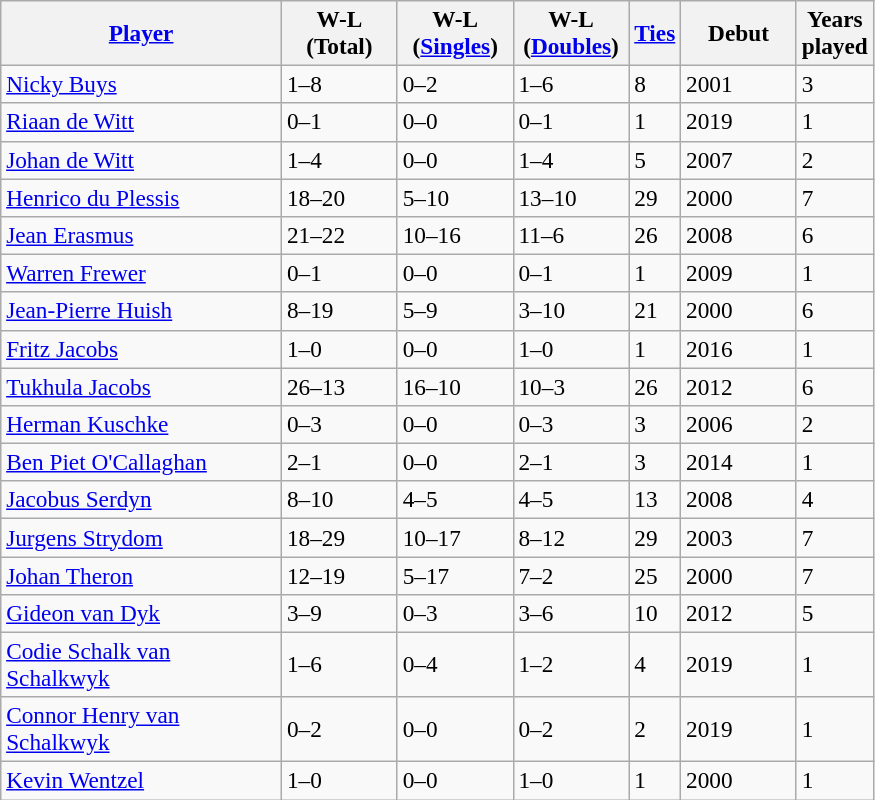<table class="wikitable sortable" style=font-size:97%>
<tr>
<th width=180><a href='#'>Player</a></th>
<th width=70>W-L<br>(Total)</th>
<th width=70>W-L<br>(<a href='#'>Singles</a>)</th>
<th width=70>W-L<br>(<a href='#'>Doubles</a>)</th>
<th width=20><a href='#'>Ties</a></th>
<th width=70>Debut</th>
<th width=20>Years played</th>
</tr>
<tr>
<td><a href='#'>Nicky Buys</a></td>
<td>1–8</td>
<td>0–2</td>
<td>1–6</td>
<td>8</td>
<td>2001</td>
<td>3</td>
</tr>
<tr>
<td><a href='#'>Riaan de Witt</a></td>
<td>0–1</td>
<td>0–0</td>
<td>0–1</td>
<td>1</td>
<td>2019</td>
<td>1</td>
</tr>
<tr>
<td><a href='#'>Johan de Witt</a></td>
<td>1–4</td>
<td>0–0</td>
<td>1–4</td>
<td>5</td>
<td>2007</td>
<td>2</td>
</tr>
<tr>
<td><a href='#'>Henrico du Plessis</a></td>
<td>18–20</td>
<td>5–10</td>
<td>13–10</td>
<td>29</td>
<td>2000</td>
<td>7</td>
</tr>
<tr>
<td><a href='#'>Jean Erasmus</a></td>
<td>21–22</td>
<td>10–16</td>
<td>11–6</td>
<td>26</td>
<td>2008</td>
<td>6</td>
</tr>
<tr>
<td><a href='#'>Warren Frewer</a></td>
<td>0–1</td>
<td>0–0</td>
<td>0–1</td>
<td>1</td>
<td>2009</td>
<td>1</td>
</tr>
<tr>
<td><a href='#'>Jean-Pierre Huish</a></td>
<td>8–19</td>
<td>5–9</td>
<td>3–10</td>
<td>21</td>
<td>2000</td>
<td>6</td>
</tr>
<tr>
<td><a href='#'>Fritz Jacobs</a></td>
<td>1–0</td>
<td>0–0</td>
<td>1–0</td>
<td>1</td>
<td>2016</td>
<td>1</td>
</tr>
<tr>
<td><a href='#'>Tukhula Jacobs</a></td>
<td>26–13</td>
<td>16–10</td>
<td>10–3</td>
<td>26</td>
<td>2012</td>
<td>6</td>
</tr>
<tr>
<td><a href='#'>Herman Kuschke</a></td>
<td>0–3</td>
<td>0–0</td>
<td>0–3</td>
<td>3</td>
<td>2006</td>
<td>2</td>
</tr>
<tr>
<td><a href='#'>Ben Piet O'Callaghan</a></td>
<td>2–1</td>
<td>0–0</td>
<td>2–1</td>
<td>3</td>
<td>2014</td>
<td>1</td>
</tr>
<tr>
<td><a href='#'>Jacobus Serdyn</a></td>
<td>8–10</td>
<td>4–5</td>
<td>4–5</td>
<td>13</td>
<td>2008</td>
<td>4</td>
</tr>
<tr>
<td><a href='#'>Jurgens Strydom</a></td>
<td>18–29</td>
<td>10–17</td>
<td>8–12</td>
<td>29</td>
<td>2003</td>
<td>7</td>
</tr>
<tr>
<td><a href='#'>Johan Theron</a></td>
<td>12–19</td>
<td>5–17</td>
<td>7–2</td>
<td>25</td>
<td>2000</td>
<td>7</td>
</tr>
<tr>
<td><a href='#'>Gideon van Dyk</a></td>
<td>3–9</td>
<td>0–3</td>
<td>3–6</td>
<td>10</td>
<td>2012</td>
<td>5</td>
</tr>
<tr>
<td><a href='#'>Codie Schalk van Schalkwyk</a></td>
<td>1–6</td>
<td>0–4</td>
<td>1–2</td>
<td>4</td>
<td>2019</td>
<td>1</td>
</tr>
<tr>
<td><a href='#'>Connor Henry van Schalkwyk</a></td>
<td>0–2</td>
<td>0–0</td>
<td>0–2</td>
<td>2</td>
<td>2019</td>
<td>1</td>
</tr>
<tr>
<td><a href='#'>Kevin Wentzel</a></td>
<td>1–0</td>
<td>0–0</td>
<td>1–0</td>
<td>1</td>
<td>2000</td>
<td>1</td>
</tr>
</table>
